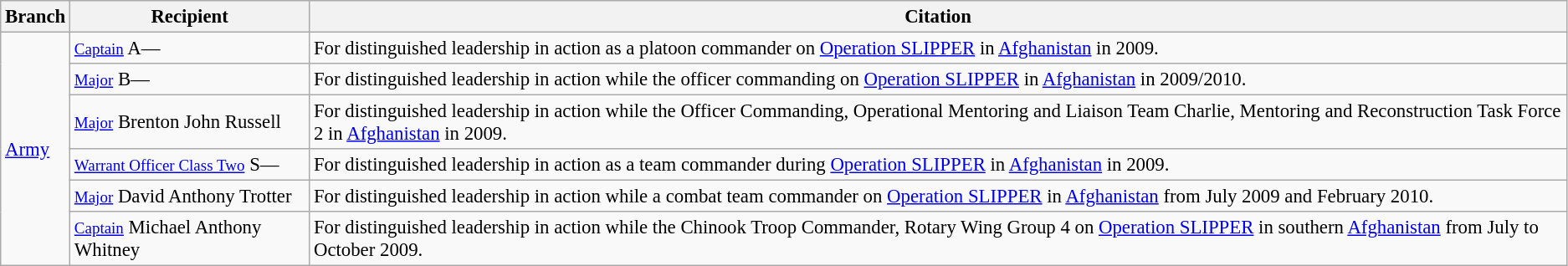<table class="wikitable" style="font-size:95%;">
<tr>
<th>Branch</th>
<th>Recipient</th>
<th>Citation</th>
</tr>
<tr>
<td rowspan="6"><a href='#'>Army</a></td>
<td><small><a href='#'>Captain</a></small> A—</td>
<td>For distinguished leadership in action as a platoon commander on <a href='#'>Operation SLIPPER</a> in <a href='#'>Afghanistan</a> in 2009.</td>
</tr>
<tr>
<td><small><a href='#'>Major</a></small> B—</td>
<td>For distinguished leadership in action while the officer commanding on <a href='#'>Operation SLIPPER</a> in <a href='#'>Afghanistan</a> in 2009/2010.</td>
</tr>
<tr>
<td><small><a href='#'>Major</a></small> Brenton John Russell</td>
<td>For distinguished leadership in action while the Officer Commanding, Operational Mentoring and Liaison Team Charlie, Mentoring and Reconstruction Task Force 2 in <a href='#'>Afghanistan</a> in 2009.</td>
</tr>
<tr>
<td><small><a href='#'>Warrant Officer Class Two</a></small> S—</td>
<td>For distinguished leadership in action as a team commander during <a href='#'>Operation SLIPPER</a> in <a href='#'>Afghanistan</a> in 2009.</td>
</tr>
<tr>
<td><small><a href='#'>Major</a></small> David Anthony Trotter</td>
<td>For distinguished leadership in action while a combat team commander on <a href='#'>Operation SLIPPER</a> in <a href='#'>Afghanistan</a> from July 2009 and February 2010.</td>
</tr>
<tr>
<td><small><a href='#'>Captain</a></small> Michael Anthony Whitney</td>
<td>For distinguished leadership in action while the Chinook Troop Commander, Rotary Wing Group 4 on <a href='#'>Operation SLIPPER</a> in southern <a href='#'>Afghanistan</a> from July to October 2009.</td>
</tr>
</table>
